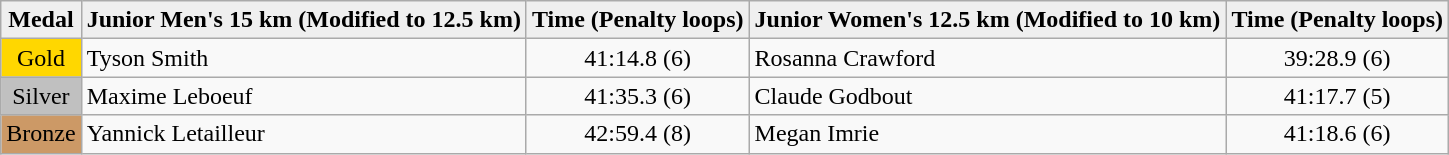<table class="wikitable" style="text-align:center">
<tr bgcolor="#efefef">
<td><strong>Medal</strong></td>
<td><strong>Junior Men's 15 km (Modified to 12.5 km)</strong></td>
<td><strong>Time (Penalty loops)</strong></td>
<td><strong>Junior Women's 12.5 km (Modified to 10 km)</strong></td>
<td><strong>Time (Penalty loops)</strong></td>
</tr>
<tr>
<td bgcolor="gold">Gold</td>
<td style="text-align:left"> Tyson Smith</td>
<td>41:14.8 (6)</td>
<td style="text-align:left"> Rosanna Crawford</td>
<td>39:28.9 (6)</td>
</tr>
<tr>
<td bgcolor="silver">Silver</td>
<td style="text-align:left"> Maxime Leboeuf</td>
<td>41:35.3 (6)</td>
<td style="text-align:left"> Claude Godbout</td>
<td>41:17.7 (5)</td>
</tr>
<tr>
<td bgcolor="cc9966">Bronze</td>
<td style="text-align:left"> Yannick Letailleur</td>
<td>42:59.4 (8)</td>
<td style="text-align:left"> Megan Imrie</td>
<td>41:18.6 (6)</td>
</tr>
</table>
